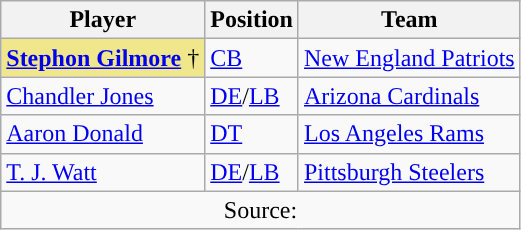<table class="wikitable sortable">
<tr>
<th>Player</th>
<th>Position</th>
<th>Team</th>
</tr>
<tr>
<td style="background-color:Khaki; border:1px solid #aaaaaa"><strong><a href='#'>Stephon Gilmore</a></strong> †</td>
<td><a href='#'>CB</a></td>
<td><a href='#'>New England Patriots</a></td>
</tr>
<tr>
<td><a href='#'>Chandler Jones</a></td>
<td><a href='#'>DE</a>/<a href='#'>LB</a></td>
<td><a href='#'>Arizona Cardinals</a></td>
</tr>
<tr>
<td><a href='#'>Aaron Donald</a></td>
<td><a href='#'>DT</a></td>
<td><a href='#'>Los Angeles Rams</a></td>
</tr>
<tr>
<td><a href='#'>T. J. Watt</a></td>
<td><a href='#'>DE</a>/<a href='#'>LB</a></td>
<td><a href='#'>Pittsburgh Steelers</a></td>
</tr>
<tr>
<td colspan="3" style="text-align:center;">Source:</td>
</tr>
</table>
